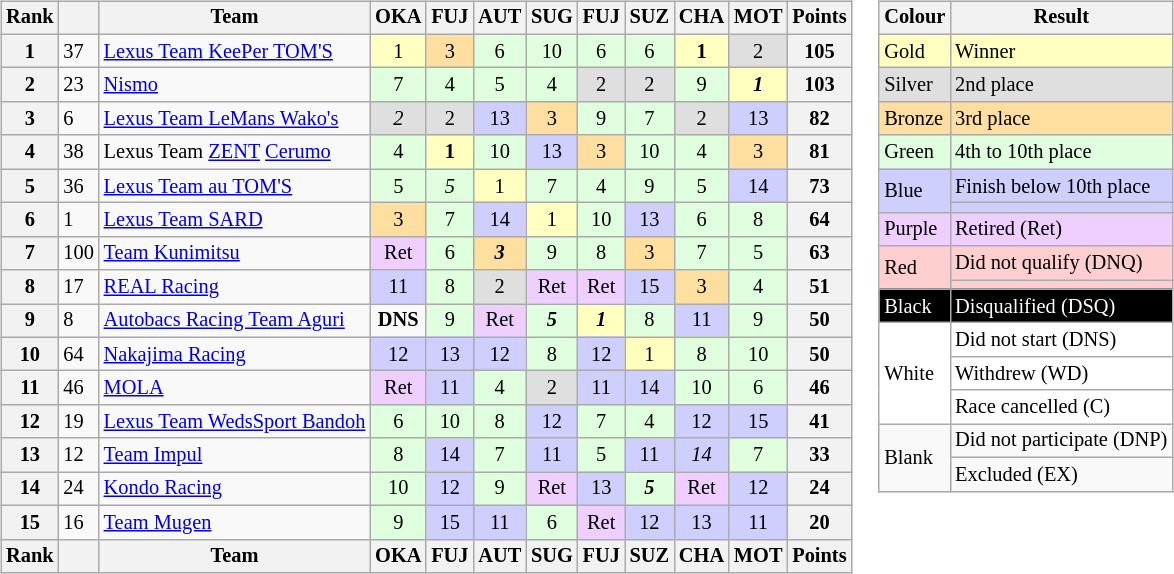<table>
<tr>
<td><br><table class="wikitable" style="font-size:85%; text-align:center">
<tr>
<th>Rank</th>
<th></th>
<th>Team</th>
<th>OKA<br></th>
<th>FUJ<br></th>
<th>AUT<br></th>
<th>SUG<br></th>
<th>FUJ<br></th>
<th>SUZ<br></th>
<th>CHA<br></th>
<th>MOT<br></th>
<th>Points</th>
</tr>
<tr>
<th>1</th>
<td align="left">37</td>
<td align="left"><a href='#'>Lexus Team KeePer TOM'S</a></td>
<td style="background:#ffffbf;">1</td>
<td style="background:#ffdf9f;">3</td>
<td style="background:#dfffdf;">6</td>
<td style="background:#dfffdf;">10</td>
<td style="background:#dfffdf;">6</td>
<td style="background:#dfffdf;">6</td>
<td style="background:#ffffbf;"><strong>1</strong></td>
<td style="background:#dfdfdf;">2</td>
<th>105</th>
</tr>
<tr>
<th>2</th>
<td align="left">23</td>
<td align="left"><a href='#'>Nismo</a></td>
<td style="background:#dfffdf;">7</td>
<td style="background:#dfffdf;">4</td>
<td style="background:#dfffdf;">5</td>
<td style="background:#dfffdf;">4</td>
<td style="background:#dfdfdf;">2</td>
<td style="background:#dfdfdf;">2</td>
<td style="background:#dfffdf;">9</td>
<td style="background:#ffffbf;"><strong><em>1</em></strong></td>
<th>103</th>
</tr>
<tr>
<th>3</th>
<td align="left">6</td>
<td align="left"><a href='#'>Lexus Team LeMans Wako's</a></td>
<td style="background:#dfdfdf;"><em>2</em></td>
<td style="background:#dfdfdf;">2</td>
<td style="background:#cfcfff;">13</td>
<td style="background:#ffdf9f;">3</td>
<td style="background:#dfffdf;">9</td>
<td style="background:#dfffdf;">7</td>
<td style="background:#dfdfdf;">2</td>
<td style="background:#cfcfff;">13</td>
<th>82</th>
</tr>
<tr>
<th>4</th>
<td align="left">38</td>
<td align="left">Lexus Team <a href='#'>ZENT</a> <a href='#'>Cerumo</a></td>
<td style="background:#dfffdf;">4</td>
<td style="background:#ffffbf;"><strong>1</strong></td>
<td style="background:#dfffdf;">10</td>
<td style="background:#cfcfff;">13</td>
<td style="background:#ffdf9f;">3</td>
<td style="background:#dfffdf;">10</td>
<td style="background:#dfffdf;">4</td>
<td style="background:#ffdf9f;">3</td>
<th>81</th>
</tr>
<tr>
<th>5</th>
<td align="left">36</td>
<td align="left"><a href='#'>Lexus Team au TOM'S</a></td>
<td style="background:#dfffdf;">5</td>
<td style="background:#dfffdf;"><em>5</em></td>
<td style="background:#ffffbf;">1</td>
<td style="background:#dfffdf;">7</td>
<td style="background:#dfffdf;">4</td>
<td style="background:#dfffdf;">9</td>
<td style="background:#dfffdf;">5</td>
<td style="background:#cfcfff;">14</td>
<th>73</th>
</tr>
<tr>
<th>6</th>
<td align="left">1</td>
<td align="left"><a href='#'>Lexus Team SARD</a></td>
<td style="background:#ffdf9f;">3</td>
<td style="background:#dfffdf;">7</td>
<td style="background:#cfcfff;">14</td>
<td style="background:#ffffbf;">1</td>
<td style="background:#dfffdf;">10</td>
<td style="background:#cfcfff;">13</td>
<td style="background:#dfffdf;">6</td>
<td style="background:#dfffdf;">8</td>
<th>64</th>
</tr>
<tr>
<th>7</th>
<td align="left">100</td>
<td align="left"><a href='#'>Team Kunimitsu</a></td>
<td style="background:#efcfff;">Ret</td>
<td style="background:#dfffdf;">6</td>
<td style="background:#ffdf9f;"><strong><em>3</em></strong></td>
<td style="background:#dfffdf;">9</td>
<td style="background:#dfffdf;">8</td>
<td style="background:#ffdf9f;">3</td>
<td style="background:#dfffdf;">7</td>
<td style="background:#dfffdf;">5</td>
<th>63</th>
</tr>
<tr>
<th>8</th>
<td align="left">17</td>
<td align="left"><a href='#'>REAL Racing</a></td>
<td style="background:#cfcfff;">11</td>
<td style="background:#dfffdf;">8</td>
<td style="background:#dfdfdf;">2</td>
<td style="background:#efcfff;">Ret</td>
<td style="background:#efcfff;">Ret</td>
<td style="background:#cfcfff;">15</td>
<td style="background:#ffdf9f;">3</td>
<td style="background:#dfffdf;">4</td>
<th>51</th>
</tr>
<tr>
<th>9</th>
<td align="left">8</td>
<td align="left"><a href='#'>Autobacs Racing Team Aguri</a></td>
<td><strong>DNS</strong></td>
<td style="background:#dfffdf;">9</td>
<td style="background:#efcfff;">Ret</td>
<td style="background:#dfffdf;"><strong><em>5</em></strong></td>
<td style="background:#ffffbf;"><strong><em>1</em></strong></td>
<td style="background:#dfffdf;">8</td>
<td style="background:#cfcfff;">11</td>
<td style="background:#dfffdf;">9</td>
<th>50</th>
</tr>
<tr>
<th>10</th>
<td align="left">64</td>
<td align="left"><a href='#'>Nakajima Racing</a></td>
<td style="background:#cfcfff;">12</td>
<td style="background:#cfcfff;">13</td>
<td style="background:#cfcfff;">12</td>
<td style="background:#dfffdf;">8</td>
<td style="background:#cfcfff;">12</td>
<td style="background:#ffffbf;">1</td>
<td style="background:#dfffdf;">8</td>
<td style="background:#dfffdf;">10</td>
<th>50</th>
</tr>
<tr>
<th>11</th>
<td align="left">46</td>
<td align="left"><a href='#'>MOLA</a></td>
<td style="background:#efcfff;">Ret</td>
<td style="background:#cfcfff;">11</td>
<td style="background:#dfffdf;">4</td>
<td style="background:#dfdfdf;">2</td>
<td style="background:#cfcfff;">11</td>
<td style="background:#cfcfff;">14</td>
<td style="background:#dfffdf;">10</td>
<td style="background:#dfffdf;">6</td>
<th>46</th>
</tr>
<tr>
<th>12</th>
<td align="left">19</td>
<td align="left"><a href='#'>Lexus Team WedsSport Bandoh</a></td>
<td style="background:#dfffdf;">6</td>
<td style="background:#dfffdf;">10</td>
<td style="background:#dfffdf;">8</td>
<td style="background:#cfcfff;">12</td>
<td style="background:#dfffdf;">7</td>
<td style="background:#dfffdf;">4</td>
<td style="background:#cfcfff;">12</td>
<td style="background:#cfcfff;">15</td>
<th>41</th>
</tr>
<tr>
<th>13</th>
<td align="left">12</td>
<td align="left"><a href='#'>Team Impul</a></td>
<td style="background:#dfffdf;">8</td>
<td style="background:#cfcfff;">14</td>
<td style="background:#dfffdf;">7</td>
<td style="background:#cfcfff;">11</td>
<td style="background:#dfffdf;">5</td>
<td style="background:#cfcfff;">11</td>
<td style="background:#cfcfff;"><em>14</em></td>
<td style="background:#dfffdf;">7</td>
<th>33</th>
</tr>
<tr>
<th>14</th>
<td align="left">24</td>
<td align="left"><a href='#'>Kondo Racing</a></td>
<td style="background:#dfffdf;">10</td>
<td style="background:#cfcfff;">12</td>
<td style="background:#dfffdf;">9</td>
<td style="background:#efcfff;">Ret</td>
<td style="background:#cfcfff;">13</td>
<td style="background:#dfffdf;"><strong><em>5</em></strong></td>
<td style="background:#efcfff;">Ret</td>
<td style="background:#cfcfff;">12</td>
<th>24</th>
</tr>
<tr>
<th>15</th>
<td align="left">16</td>
<td align="left"><a href='#'>Team Mugen</a></td>
<td style="background:#dfffdf;">9</td>
<td style="background:#cfcfff;">15</td>
<td style="background:#cfcfff;">11</td>
<td style="background:#dfffdf;">6</td>
<td style="background:#efcfff;">Ret</td>
<td style="background:#cfcfff;">12</td>
<td style="background:#cfcfff;">13</td>
<td style="background:#cfcfff;">11</td>
<th>20</th>
</tr>
<tr>
<th>Rank</th>
<th></th>
<th>Team</th>
<th>OKA<br></th>
<th>FUJ<br></th>
<th>AUT<br></th>
<th>SUG<br></th>
<th>FUJ<br></th>
<th>SUZ<br></th>
<th>CHA<br></th>
<th>MOT<br></th>
<th>Points</th>
</tr>
</table>
</td>
<td valign="top"><br><table style="margin-right:0; font-size:85%" class="wikitable">
<tr>
<th>Colour</th>
<th>Result</th>
</tr>
<tr style="background-color:#ffffbf">
<td>Gold</td>
<td>Winner</td>
</tr>
<tr style="background-color:#dfdfdf">
<td>Silver</td>
<td>2nd place</td>
</tr>
<tr style="background-color:#ffdf9f">
<td>Bronze</td>
<td>3rd place</td>
</tr>
<tr style="background-color:#dfffdf">
<td>Green</td>
<td>4th to 10th place</td>
</tr>
<tr style="background-color:#cfcfff">
<td rowspan=2>Blue</td>
<td>Finish below 10th place</td>
</tr>
<tr style="background-color:#cfcfff">
<td></td>
</tr>
<tr style="background-color:#efcfff">
<td>Purple</td>
<td>Retired (Ret)</td>
</tr>
<tr style="background-color:#ffcfcf">
<td rowspan=2>Red</td>
<td>Did not qualify (DNQ)</td>
</tr>
<tr style="background-color:#ffcfcf">
<td></td>
</tr>
<tr style="background-color:#000000;color:white">
<td>Black</td>
<td>Disqualified (DSQ)</td>
</tr>
<tr style="background-color:#ffffff">
<td rowspan=3>White</td>
<td>Did not start (DNS)</td>
</tr>
<tr style="background-color:#ffffff">
<td>Withdrew (WD)</td>
</tr>
<tr style="background-color:#ffffff">
<td>Race cancelled (C)</td>
</tr>
<tr>
<td rowspan="2">Blank</td>
<td>Did not participate (DNP)</td>
</tr>
<tr>
<td>Excluded (EX)</td>
</tr>
</table>
</td>
</tr>
</table>
